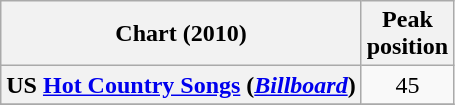<table class="wikitable sortable plainrowheaders" style="text-align:center">
<tr>
<th scope="col">Chart (2010)</th>
<th scope="col">Peak<br>position</th>
</tr>
<tr>
<th scope="row">US <a href='#'>Hot Country Songs</a> (<em><a href='#'>Billboard</a></em>)</th>
<td>45</td>
</tr>
<tr>
</tr>
</table>
